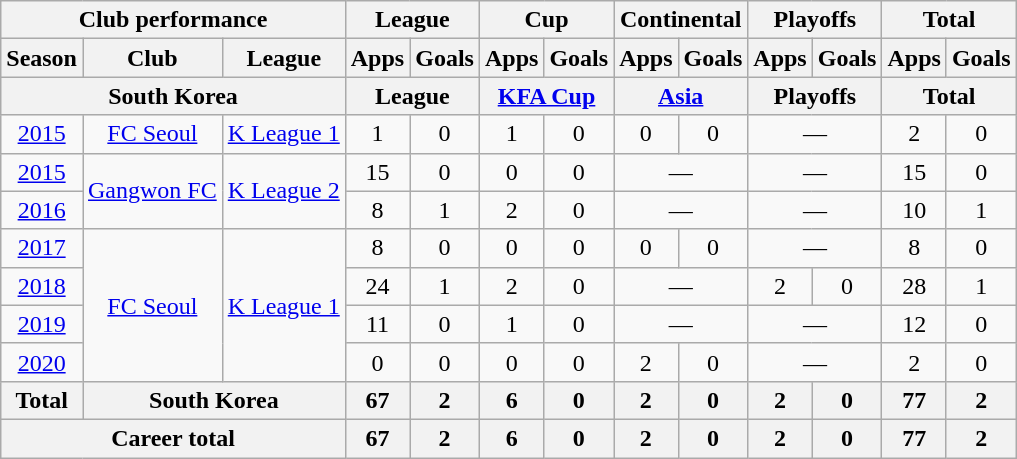<table class="wikitable" style="text-align:center">
<tr>
<th colspan=3>Club performance</th>
<th colspan=2>League</th>
<th colspan=2>Cup</th>
<th colspan=2>Continental</th>
<th colspan=2>Playoffs</th>
<th colspan=2>Total</th>
</tr>
<tr>
<th>Season</th>
<th>Club</th>
<th>League</th>
<th>Apps</th>
<th>Goals</th>
<th>Apps</th>
<th>Goals</th>
<th>Apps</th>
<th>Goals</th>
<th>Apps</th>
<th>Goals</th>
<th>Apps</th>
<th>Goals</th>
</tr>
<tr>
<th colspan=3>South Korea</th>
<th colspan=2>League</th>
<th colspan=2><a href='#'>KFA Cup</a></th>
<th colspan=2><a href='#'>Asia</a></th>
<th colspan=2>Playoffs</th>
<th colspan=2>Total</th>
</tr>
<tr>
<td><a href='#'>2015</a></td>
<td><a href='#'>FC Seoul</a></td>
<td><a href='#'>K League 1</a></td>
<td>1</td>
<td>0</td>
<td>1</td>
<td>0</td>
<td>0</td>
<td>0</td>
<td colspan=2>—</td>
<td>2</td>
<td>0</td>
</tr>
<tr>
<td><a href='#'>2015</a></td>
<td rowspan=2><a href='#'>Gangwon FC</a></td>
<td rowspan=2><a href='#'>K League 2</a></td>
<td>15</td>
<td>0</td>
<td>0</td>
<td>0</td>
<td colspan=2>—</td>
<td colspan=2>—</td>
<td>15</td>
<td>0</td>
</tr>
<tr>
<td><a href='#'>2016</a></td>
<td>8</td>
<td>1</td>
<td>2</td>
<td>0</td>
<td colspan=2>—</td>
<td colspan=2>—</td>
<td>10</td>
<td>1</td>
</tr>
<tr>
<td><a href='#'>2017</a></td>
<td rowspan=4><a href='#'>FC Seoul</a></td>
<td rowspan=4><a href='#'>K League 1</a></td>
<td>8</td>
<td>0</td>
<td>0</td>
<td>0</td>
<td>0</td>
<td>0</td>
<td colspan=2>—</td>
<td>8</td>
<td>0</td>
</tr>
<tr>
<td><a href='#'>2018</a></td>
<td>24</td>
<td>1</td>
<td>2</td>
<td>0</td>
<td colspan=2>—</td>
<td>2</td>
<td>0</td>
<td>28</td>
<td>1</td>
</tr>
<tr>
<td><a href='#'>2019</a></td>
<td>11</td>
<td>0</td>
<td>1</td>
<td>0</td>
<td colspan=2>—</td>
<td colspan=2>—</td>
<td>12</td>
<td>0</td>
</tr>
<tr>
<td><a href='#'>2020</a></td>
<td>0</td>
<td>0</td>
<td>0</td>
<td>0</td>
<td>2</td>
<td>0</td>
<td colspan=2>—</td>
<td>2</td>
<td>0</td>
</tr>
<tr>
<th>Total</th>
<th colspan=2>South Korea</th>
<th>67</th>
<th>2</th>
<th>6</th>
<th>0</th>
<th>2</th>
<th>0</th>
<th>2</th>
<th>0</th>
<th>77</th>
<th>2</th>
</tr>
<tr>
<th colspan=3>Career total</th>
<th>67</th>
<th>2</th>
<th>6</th>
<th>0</th>
<th>2</th>
<th>0</th>
<th>2</th>
<th>0</th>
<th>77</th>
<th>2</th>
</tr>
</table>
